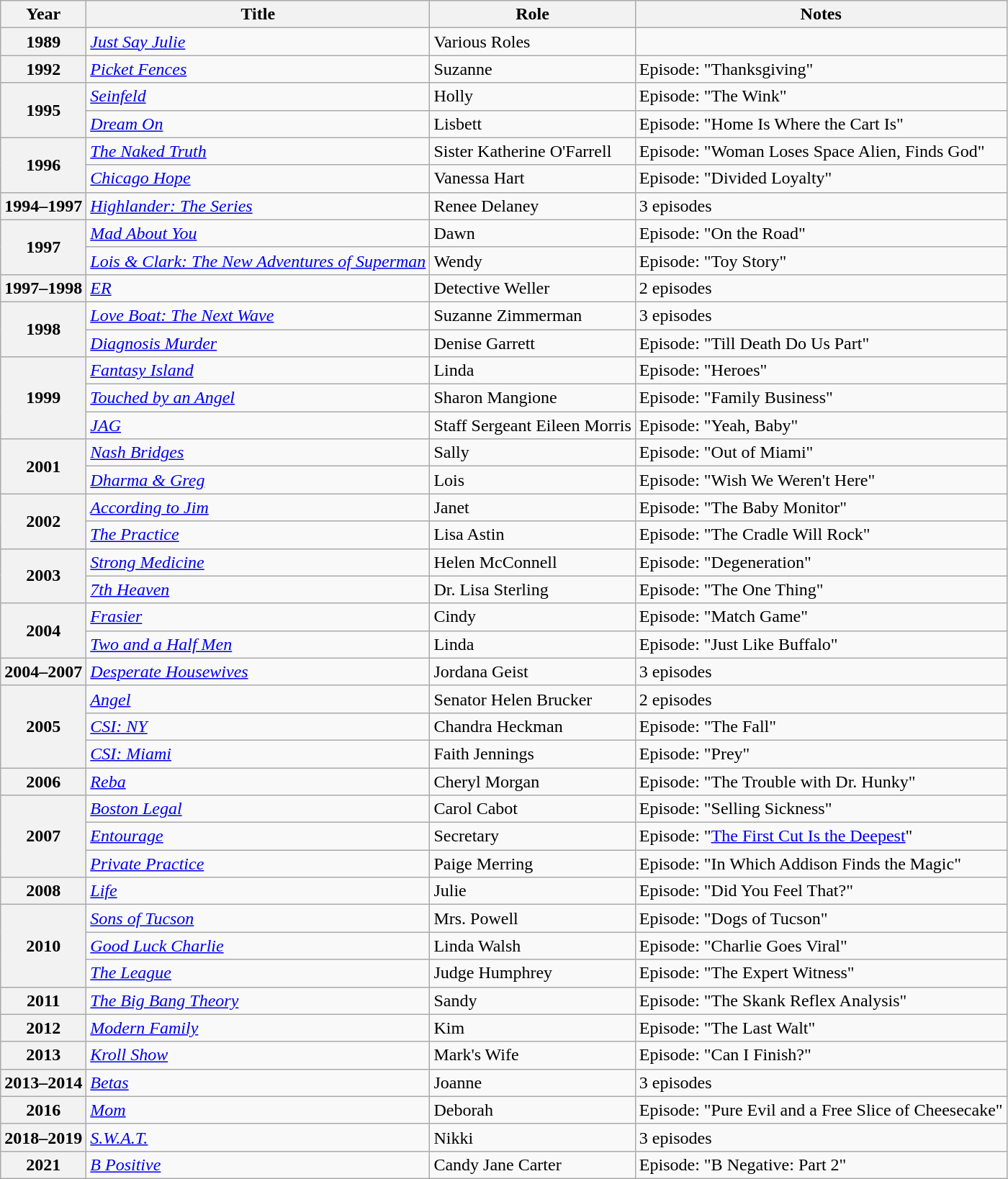<table class="wikitable plainrowheaders">
<tr>
<th scope="col">Year</th>
<th scope="col">Title</th>
<th scope="col">Role</th>
<th scope="col">Notes</th>
</tr>
<tr>
<th scope="row">1989</th>
<td><em><a href='#'>Just Say Julie</a></em></td>
<td>Various Roles</td>
<td></td>
</tr>
<tr>
<th scope="row">1992</th>
<td><em><a href='#'>Picket Fences</a></em></td>
<td>Suzanne</td>
<td>Episode: "Thanksgiving"</td>
</tr>
<tr>
<th scope="row" rowspan="2">1995</th>
<td><em><a href='#'>Seinfeld</a></em></td>
<td>Holly</td>
<td>Episode: "The Wink"</td>
</tr>
<tr>
<td><em><a href='#'>Dream On</a></em></td>
<td>Lisbett</td>
<td>Episode: "Home Is Where the Cart Is"</td>
</tr>
<tr>
<th scope="row" rowspan="2">1996</th>
<td><em><a href='#'>The Naked Truth</a></em></td>
<td>Sister Katherine O'Farrell</td>
<td>Episode: "Woman Loses Space Alien, Finds God"</td>
</tr>
<tr>
<td><em><a href='#'>Chicago Hope</a></em></td>
<td>Vanessa Hart</td>
<td>Episode: "Divided Loyalty"</td>
</tr>
<tr>
<th scope="row">1994–1997</th>
<td><em><a href='#'>Highlander: The Series</a></em></td>
<td>Renee Delaney</td>
<td>3 episodes</td>
</tr>
<tr>
<th scope="row" rowspan="2">1997</th>
<td><em><a href='#'>Mad About You</a></em></td>
<td>Dawn</td>
<td>Episode: "On the Road"</td>
</tr>
<tr>
<td><em><a href='#'>Lois & Clark: The New Adventures of Superman</a></em></td>
<td>Wendy</td>
<td>Episode: "Toy Story"</td>
</tr>
<tr>
<th scope="row">1997–1998</th>
<td><em><a href='#'>ER</a></em></td>
<td>Detective Weller</td>
<td>2 episodes</td>
</tr>
<tr>
<th scope="row" rowspan="2">1998</th>
<td><em><a href='#'>Love Boat: The Next Wave</a></em></td>
<td>Suzanne Zimmerman</td>
<td>3 episodes</td>
</tr>
<tr>
<td><em><a href='#'>Diagnosis Murder</a></em></td>
<td>Denise Garrett</td>
<td>Episode: "Till Death Do Us Part"</td>
</tr>
<tr>
<th scope="row" rowspan="3">1999</th>
<td><em><a href='#'>Fantasy Island</a></em></td>
<td>Linda</td>
<td>Episode: "Heroes"</td>
</tr>
<tr>
<td><em><a href='#'>Touched by an Angel</a></em></td>
<td>Sharon Mangione</td>
<td>Episode: "Family Business"</td>
</tr>
<tr>
<td><em><a href='#'>JAG</a></em></td>
<td>Staff Sergeant Eileen Morris</td>
<td>Episode: "Yeah, Baby"</td>
</tr>
<tr>
<th scope="row" rowspan="2">2001</th>
<td><em><a href='#'>Nash Bridges</a></em></td>
<td>Sally</td>
<td>Episode: "Out of Miami"</td>
</tr>
<tr>
<td><em><a href='#'>Dharma & Greg</a></em></td>
<td>Lois</td>
<td>Episode: "Wish We Weren't Here"</td>
</tr>
<tr>
<th scope="row" rowspan="2">2002</th>
<td><em><a href='#'>According to Jim</a></em></td>
<td>Janet</td>
<td>Episode: "The Baby Monitor"</td>
</tr>
<tr>
<td><em><a href='#'>The Practice</a></em></td>
<td>Lisa Astin</td>
<td>Episode: "The Cradle Will Rock"</td>
</tr>
<tr>
<th scope="row" rowspan="2">2003</th>
<td><em><a href='#'>Strong Medicine</a></em></td>
<td>Helen McConnell</td>
<td>Episode: "Degeneration"</td>
</tr>
<tr>
<td><em><a href='#'>7th Heaven</a></em></td>
<td>Dr. Lisa Sterling</td>
<td>Episode: "The One Thing"</td>
</tr>
<tr>
<th scope="row" rowspan="2">2004</th>
<td><em><a href='#'>Frasier</a></em></td>
<td>Cindy</td>
<td>Episode: "Match Game"</td>
</tr>
<tr>
<td><em><a href='#'>Two and a Half Men</a></em></td>
<td>Linda</td>
<td>Episode: "Just Like Buffalo"</td>
</tr>
<tr>
<th scope="row">2004–2007</th>
<td><em><a href='#'>Desperate Housewives</a></em></td>
<td>Jordana Geist</td>
<td>3 episodes</td>
</tr>
<tr>
<th scope="row" rowspan="3">2005</th>
<td><em><a href='#'>Angel</a></em></td>
<td>Senator Helen Brucker</td>
<td>2 episodes</td>
</tr>
<tr>
<td><em><a href='#'>CSI: NY</a></em></td>
<td>Chandra Heckman</td>
<td>Episode: "The Fall"</td>
</tr>
<tr>
<td><em><a href='#'>CSI: Miami</a></em></td>
<td>Faith Jennings</td>
<td>Episode: "Prey"</td>
</tr>
<tr>
<th scope="row">2006</th>
<td><em><a href='#'>Reba</a></em></td>
<td>Cheryl Morgan</td>
<td>Episode: "The Trouble with Dr. Hunky"</td>
</tr>
<tr>
<th scope="row" rowspan="3">2007</th>
<td><em><a href='#'>Boston Legal</a></em></td>
<td>Carol Cabot</td>
<td>Episode: "Selling Sickness"</td>
</tr>
<tr>
<td><em><a href='#'>Entourage</a></em></td>
<td>Secretary</td>
<td>Episode: "<a href='#'>The First Cut Is the Deepest</a>"</td>
</tr>
<tr>
<td><em><a href='#'>Private Practice</a></em></td>
<td>Paige Merring</td>
<td>Episode: "In Which Addison Finds the Magic"</td>
</tr>
<tr>
<th scope="row">2008</th>
<td><em><a href='#'>Life</a></em></td>
<td>Julie</td>
<td>Episode: "Did You Feel That?"</td>
</tr>
<tr>
<th scope="row" rowspan="3">2010</th>
<td><em><a href='#'>Sons of Tucson</a></em></td>
<td>Mrs. Powell</td>
<td>Episode: "Dogs of Tucson"</td>
</tr>
<tr>
<td><em><a href='#'>Good Luck Charlie</a></em></td>
<td>Linda Walsh</td>
<td>Episode: "Charlie Goes Viral"</td>
</tr>
<tr>
<td><em><a href='#'>The League</a></em></td>
<td>Judge Humphrey</td>
<td>Episode: "The Expert Witness"</td>
</tr>
<tr>
<th scope="row">2011</th>
<td><em><a href='#'>The Big Bang Theory</a></em></td>
<td>Sandy</td>
<td>Episode: "The Skank Reflex Analysis"</td>
</tr>
<tr>
<th scope="row">2012</th>
<td><em><a href='#'>Modern Family</a></em></td>
<td>Kim</td>
<td>Episode: "The Last Walt"</td>
</tr>
<tr>
<th scope="row">2013</th>
<td><em><a href='#'>Kroll Show</a></em></td>
<td>Mark's Wife</td>
<td>Episode: "Can I Finish?"</td>
</tr>
<tr>
<th scope="row">2013–2014</th>
<td><em><a href='#'>Betas</a></em></td>
<td>Joanne</td>
<td>3 episodes</td>
</tr>
<tr>
<th scope="row">2016</th>
<td><em><a href='#'>Mom</a></em></td>
<td>Deborah</td>
<td>Episode: "Pure Evil and a Free Slice of Cheesecake"</td>
</tr>
<tr>
<th scope="row">2018–2019</th>
<td><em><a href='#'>S.W.A.T.</a></em></td>
<td>Nikki</td>
<td>3 episodes</td>
</tr>
<tr>
<th scope="row">2021</th>
<td><em><a href='#'>B Positive</a></em></td>
<td>Candy Jane Carter</td>
<td>Episode: "B Negative: Part 2"</td>
</tr>
</table>
